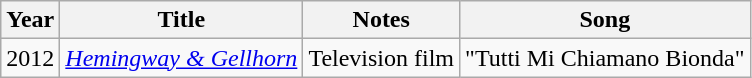<table class="wikitable">
<tr>
<th>Year</th>
<th>Title</th>
<th>Notes</th>
<th>Song</th>
</tr>
<tr>
<td>2012</td>
<td><em><a href='#'>Hemingway & Gellhorn</a></em></td>
<td>Television film</td>
<td>"Tutti Mi Chiamano Bionda"</td>
</tr>
</table>
